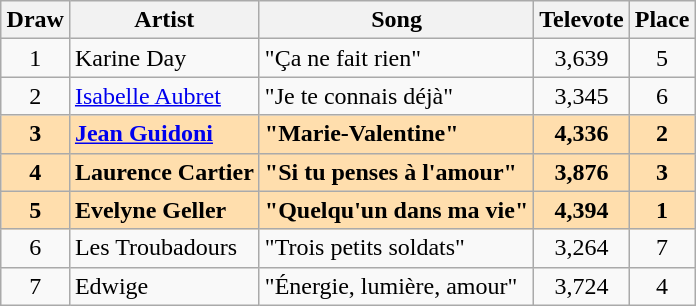<table class="sortable wikitable" style="margin: 1em auto 1em auto; text-align:center">
<tr>
<th>Draw</th>
<th>Artist</th>
<th>Song</th>
<th>Televote</th>
<th>Place</th>
</tr>
<tr>
<td>1</td>
<td align="left">Karine Day</td>
<td align="left">"Ça ne fait rien"</td>
<td>3,639</td>
<td>5</td>
</tr>
<tr>
<td>2</td>
<td align="left"><a href='#'>Isabelle Aubret</a></td>
<td align="left">"Je te connais déjà"</td>
<td>3,345</td>
<td>6</td>
</tr>
<tr style="font-weight:bold;background:navajowhite;">
<td>3</td>
<td align="left"><a href='#'>Jean Guidoni</a></td>
<td align="left">"Marie-Valentine"</td>
<td>4,336</td>
<td>2</td>
</tr>
<tr style="font-weight:bold;background:navajowhite;">
<td>4</td>
<td align="left">Laurence Cartier</td>
<td align="left">"Si tu penses à l'amour"</td>
<td>3,876</td>
<td>3</td>
</tr>
<tr style="font-weight:bold;background:navajowhite;">
<td>5</td>
<td align="left">Evelyne Geller</td>
<td align="left">"Quelqu'un dans ma vie"</td>
<td>4,394</td>
<td>1</td>
</tr>
<tr>
<td>6</td>
<td align="left">Les Troubadours</td>
<td align="left">"Trois petits soldats"</td>
<td>3,264</td>
<td>7</td>
</tr>
<tr>
<td>7</td>
<td align="left">Edwige</td>
<td align="left">"Énergie, lumière, amour"</td>
<td>3,724</td>
<td>4</td>
</tr>
</table>
